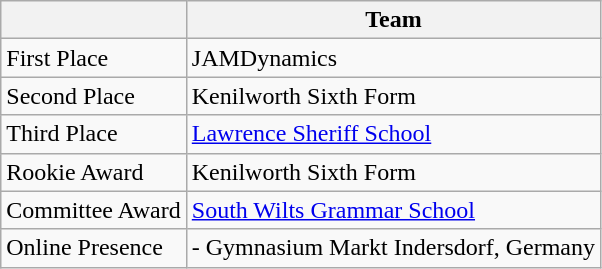<table class="wikitable">
<tr>
<th></th>
<th>Team</th>
</tr>
<tr>
<td>First Place</td>
<td>JAMDynamics</td>
</tr>
<tr>
<td>Second Place</td>
<td>Kenilworth Sixth Form</td>
</tr>
<tr>
<td>Third Place</td>
<td><a href='#'>Lawrence Sheriff School</a></td>
</tr>
<tr>
<td>Rookie Award</td>
<td>Kenilworth Sixth Form</td>
</tr>
<tr>
<td>Committee Award</td>
<td><a href='#'>South Wilts Grammar School</a></td>
</tr>
<tr>
<td>Online Presence</td>
<td> - Gymnasium Markt Indersdorf, Germany</td>
</tr>
</table>
